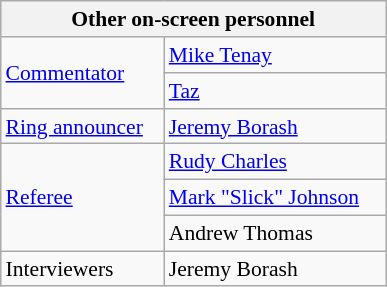<table align="right" class="wikitable" style="border:1px; font-size:90%; margin-left:1em;">
<tr>
<th colspan="2" width="250"><strong>Other on-screen personnel</strong></th>
</tr>
<tr>
<td rowspan=2><a href='#'>Commentator</a></td>
<td><a href='#'>Mike Tenay</a></td>
</tr>
<tr>
<td><a href='#'>Taz</a></td>
</tr>
<tr>
<td><a href='#'>Ring announcer</a></td>
<td><a href='#'>Jeremy Borash</a></td>
</tr>
<tr>
<td rowspan=3><a href='#'>Referee</a></td>
<td><a href='#'>Rudy Charles</a></td>
</tr>
<tr>
<td><a href='#'>Mark "Slick" Johnson</a></td>
</tr>
<tr>
<td>Andrew Thomas</td>
</tr>
<tr>
<td rowspan=1>Interviewers</td>
<td>Jeremy Borash</td>
</tr>
<tr>
</tr>
</table>
